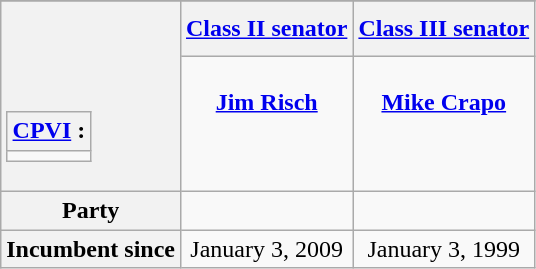<table class="wikitable floatright" style="text-align: center;">
<tr>
</tr>
<tr>
<th scope="rowgroup" rowspan=2><br><br><br><table class="wikitable">
<tr>
<th><a href='#'>CPVI</a> :</th>
</tr>
<tr>
<td></td>
</tr>
</table>
</th>
<th scope="col"><a href='#'>Class II senator</a></th>
<th scope="col"><a href='#'>Class III senator</a></th>
</tr>
<tr style="vertical-align: top;">
<td><br><strong><a href='#'>Jim Risch</a></strong><br><br></td>
<td><br><strong><a href='#'>Mike Crapo</a></strong><br><br></td>
</tr>
<tr>
<th scope="row">Party</th>
<td></td>
<td></td>
</tr>
<tr>
<th scope="row">Incumbent since</th>
<td>January 3, 2009</td>
<td>January 3, 1999</td>
</tr>
</table>
